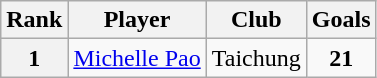<table class="wikitable" style="text-align:center">
<tr>
<th>Rank</th>
<th>Player</th>
<th>Club</th>
<th>Goals</th>
</tr>
<tr>
<th>1</th>
<td align="left"> <a href='#'>Michelle Pao</a></td>
<td align="left">Taichung</td>
<td><strong>21</strong></td>
</tr>
</table>
